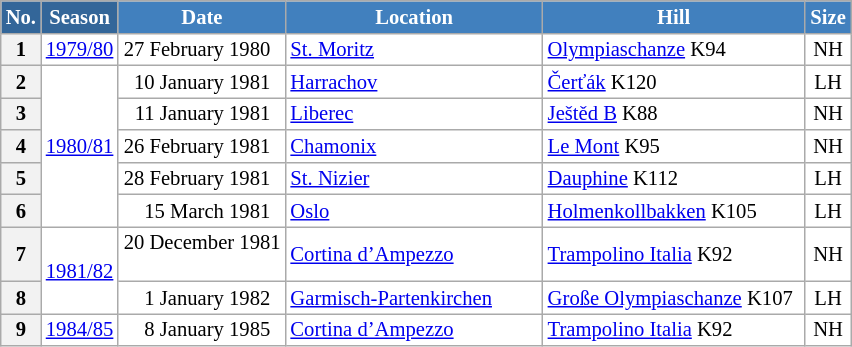<table class="wikitable sortable" style="font-size:86%; line-height:15px; text-align:left; border:grey solid 1px; border-collapse:collapse; background:#ffffff;">
<tr style="background:#efefef;">
<th style="background-color:#369; color:white; width:10px;">No.</th>
<th style="background-color:#369; color:white;  width:30px;">Season</th>
<th style="background-color:#4180be; color:white; width:105px;">Date</th>
<th style="background-color:#4180be; color:white; width:165px;">Location</th>
<th style="background-color:#4180be; color:white; width:168px;">Hill</th>
<th style="background-color:#4180be; color:white; width:25px;">Size</th>
</tr>
<tr>
<th scope=row style="text-align:center;">1</th>
<td align=center><a href='#'>1979/80</a></td>
<td align=right>27 February 1980  </td>
<td> <a href='#'>St. Moritz</a></td>
<td><a href='#'>Olympiaschanze</a> K94</td>
<td align=center>NH</td>
</tr>
<tr>
<th scope=row style="text-align:center;">2</th>
<td align=center rowspan=5><a href='#'>1980/81</a></td>
<td align=right>10 January 1981  </td>
<td> <a href='#'>Harrachov</a></td>
<td><a href='#'>Čerťák</a> K120</td>
<td align=center>LH</td>
</tr>
<tr>
<th scope=row style="text-align:center;">3</th>
<td align=right>11 January 1981  </td>
<td> <a href='#'>Liberec</a></td>
<td><a href='#'>Ještěd B</a> K88</td>
<td align=center>NH</td>
</tr>
<tr>
<th scope=row style="text-align:center;">4</th>
<td align=right>26 February 1981  </td>
<td> <a href='#'>Chamonix</a></td>
<td><a href='#'>Le Mont</a> K95</td>
<td align=center>NH</td>
</tr>
<tr>
<th scope=row style="text-align:center;">5</th>
<td align=right>28 February 1981  </td>
<td> <a href='#'>St. Nizier</a></td>
<td><a href='#'>Dauphine</a> K112</td>
<td align=center>LH</td>
</tr>
<tr>
<th scope=row style="text-align:center;">6</th>
<td align=right>15 March 1981  </td>
<td> <a href='#'>Oslo</a></td>
<td><a href='#'>Holmenkollbakken</a> K105</td>
<td align=center>LH</td>
</tr>
<tr>
<th scope=row style="text-align:center;">7</th>
<td align=center rowspan=2><a href='#'>1981/82</a></td>
<td align=right>20 December 1981  </td>
<td> <a href='#'>Cortina d’Ampezzo</a></td>
<td><a href='#'>Trampolino Italia</a> K92</td>
<td align=center>NH</td>
</tr>
<tr>
<th scope=row style="text-align:center;">8</th>
<td align=right>1 January 1982  </td>
<td> <a href='#'>Garmisch-Partenkirchen</a></td>
<td><a href='#'>Große Olympiaschanze</a> K107</td>
<td align=center>LH</td>
</tr>
<tr>
<th scope=row style="text-align:center;">9</th>
<td align=center><a href='#'>1984/85</a></td>
<td align=right>8 January 1985  </td>
<td> <a href='#'>Cortina d’Ampezzo</a></td>
<td><a href='#'>Trampolino Italia</a> K92</td>
<td align=center>NH</td>
</tr>
</table>
